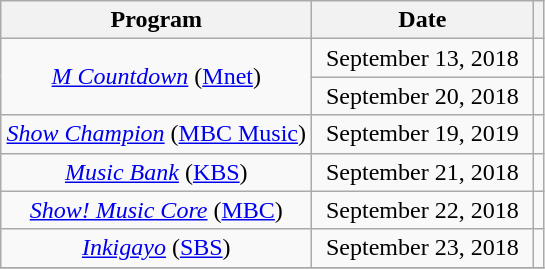<table class="wikitable" style="text-align:center">
<tr>
<th width="200">Program</th>
<th width="140">Date</th>
<th></th>
</tr>
<tr>
<td rowspan="2"><em><a href='#'>M Countdown</a></em> (<a href='#'>Mnet</a>)</td>
<td>September 13, 2018</td>
<td></td>
</tr>
<tr>
<td>September 20, 2018</td>
<td></td>
</tr>
<tr>
<td rowspan="1"><em><a href='#'>Show Champion</a></em> (<a href='#'>MBC Music</a>)</td>
<td>September 19, 2019</td>
<td></td>
</tr>
<tr>
<td><em><a href='#'>Music Bank</a></em> (<a href='#'>KBS</a>)</td>
<td>September 21, 2018</td>
<td></td>
</tr>
<tr>
<td rowspan="1"><em><a href='#'>Show! Music Core</a></em> (<a href='#'>MBC</a>)</td>
<td>September 22, 2018</td>
<td></td>
</tr>
<tr>
<td rowspan="1"><em><a href='#'>Inkigayo</a></em> (<a href='#'>SBS</a>)</td>
<td>September 23, 2018</td>
<td></td>
</tr>
<tr>
</tr>
</table>
